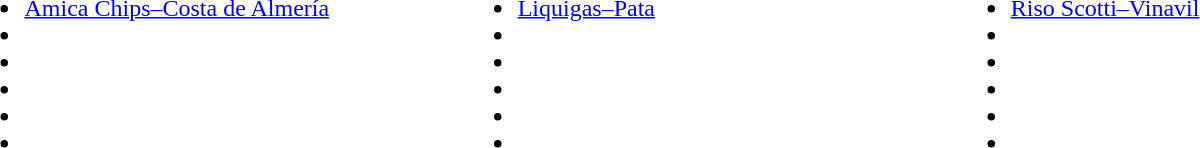<table>
<tr>
<td style="vertical-align:top; width:25%;"><br><ul><li><a href='#'>Amica Chips–Costa de Almería</a></li><li></li><li></li><li></li><li></li><li></li></ul></td>
<td style="vertical-align:top; width:25%;"><br><ul><li><a href='#'>Liquigas–Pata</a></li><li></li><li></li><li></li><li></li><li></li></ul></td>
<td style="vertical-align:top; width:25%;"><br><ul><li><a href='#'>Riso Scotti–Vinavil</a></li><li></li><li></li><li></li><li></li><li></li></ul></td>
</tr>
</table>
